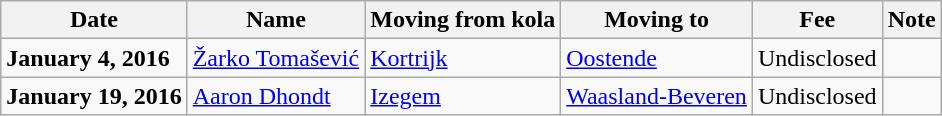<table class="wikitable sortable">
<tr>
<th>Date</th>
<th>Name</th>
<th>Moving from kola</th>
<th>Moving to</th>
<th>Fee</th>
<th>Note</th>
</tr>
<tr>
<td><strong>January 4, 2016</strong></td>
<td> <a href='#'>Žarko Tomašević</a></td>
<td> <a href='#'>Kortrijk</a></td>
<td> <a href='#'>Oostende</a></td>
<td>Undisclosed </td>
<td></td>
</tr>
<tr>
<td><strong>January 19, 2016</strong></td>
<td> <a href='#'>Aaron Dhondt</a></td>
<td> <a href='#'>Izegem</a></td>
<td> <a href='#'>Waasland-Beveren</a></td>
<td>Undisclosed </td>
<td></td>
</tr>
</table>
